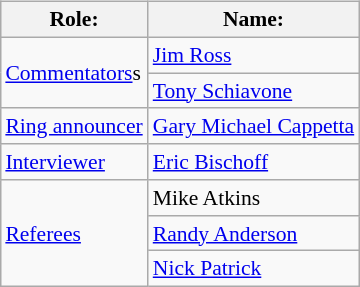<table class=wikitable style="font-size:90%; margin: 0.5em 0 0.5em 1em; float: right; clear: right;">
<tr>
<th>Role:</th>
<th>Name:</th>
</tr>
<tr>
<td rowspan=2><a href='#'>Commentators</a>s</td>
<td><a href='#'>Jim Ross</a></td>
</tr>
<tr>
<td><a href='#'>Tony Schiavone</a></td>
</tr>
<tr>
<td><a href='#'>Ring announcer</a></td>
<td><a href='#'>Gary Michael Cappetta</a></td>
</tr>
<tr>
<td><a href='#'>Interviewer</a></td>
<td><a href='#'>Eric Bischoff</a></td>
</tr>
<tr>
<td rowspan=3><a href='#'>Referees</a></td>
<td>Mike Atkins</td>
</tr>
<tr>
<td><a href='#'>Randy Anderson</a></td>
</tr>
<tr>
<td><a href='#'>Nick Patrick</a></td>
</tr>
</table>
